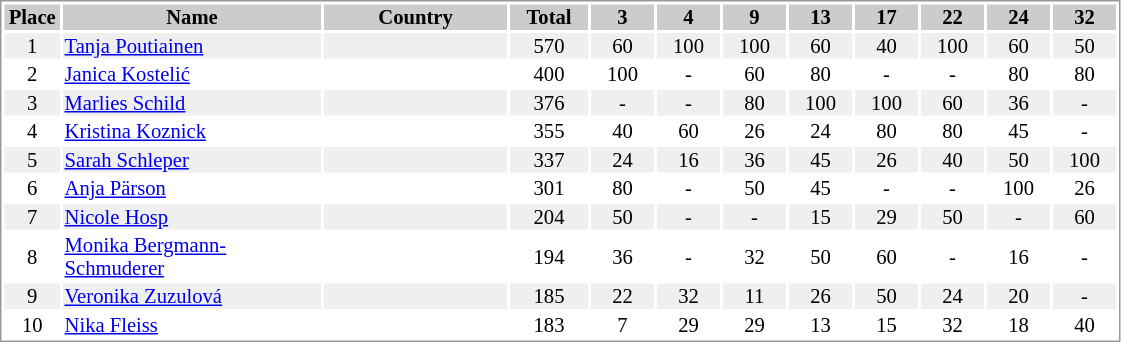<table border="0" style="border: 1px solid #999; background-color:#FFFFFF; text-align:center; font-size:86%; line-height:15px;">
<tr align="center" bgcolor="#CCCCCC">
<th width=35>Place</th>
<th width=170>Name</th>
<th width=120>Country</th>
<th width=50>Total</th>
<th width=40>3</th>
<th width=40>4</th>
<th width=40>9</th>
<th width=40>13</th>
<th width=40>17</th>
<th width=40>22</th>
<th width=40>24</th>
<th width=40>32</th>
</tr>
<tr bgcolor="#EFEFEF">
<td>1</td>
<td align="left"><a href='#'>Tanja Poutiainen</a></td>
<td align="left"></td>
<td>570</td>
<td>60</td>
<td>100</td>
<td>100</td>
<td>60</td>
<td>40</td>
<td>100</td>
<td>60</td>
<td>50</td>
</tr>
<tr>
<td>2</td>
<td align="left"><a href='#'>Janica Kostelić</a></td>
<td align="left"></td>
<td>400</td>
<td>100</td>
<td>-</td>
<td>60</td>
<td>80</td>
<td>-</td>
<td>-</td>
<td>80</td>
<td>80</td>
</tr>
<tr bgcolor="#EFEFEF">
<td>3</td>
<td align="left"><a href='#'>Marlies Schild</a></td>
<td align="left"></td>
<td>376</td>
<td>-</td>
<td>-</td>
<td>80</td>
<td>100</td>
<td>100</td>
<td>60</td>
<td>36</td>
<td>-</td>
</tr>
<tr>
<td>4</td>
<td align="left"><a href='#'>Kristina Koznick</a></td>
<td align="left"></td>
<td>355</td>
<td>40</td>
<td>60</td>
<td>26</td>
<td>24</td>
<td>80</td>
<td>80</td>
<td>45</td>
<td>-</td>
</tr>
<tr bgcolor="#EFEFEF">
<td>5</td>
<td align="left"><a href='#'>Sarah Schleper</a></td>
<td align="left"></td>
<td>337</td>
<td>24</td>
<td>16</td>
<td>36</td>
<td>45</td>
<td>26</td>
<td>40</td>
<td>50</td>
<td>100</td>
</tr>
<tr>
<td>6</td>
<td align="left"><a href='#'>Anja Pärson</a></td>
<td align="left"></td>
<td>301</td>
<td>80</td>
<td>-</td>
<td>50</td>
<td>45</td>
<td>-</td>
<td>-</td>
<td>100</td>
<td>26</td>
</tr>
<tr bgcolor="#EFEFEF">
<td>7</td>
<td align="left"><a href='#'>Nicole Hosp</a></td>
<td align="left"></td>
<td>204</td>
<td>50</td>
<td>-</td>
<td>-</td>
<td>15</td>
<td>29</td>
<td>50</td>
<td>-</td>
<td>60</td>
</tr>
<tr>
<td>8</td>
<td align="left"><a href='#'>Monika Bergmann-Schmuderer</a></td>
<td align="left"></td>
<td>194</td>
<td>36</td>
<td>-</td>
<td>32</td>
<td>50</td>
<td>60</td>
<td>-</td>
<td>16</td>
<td>-</td>
</tr>
<tr bgcolor="#EFEFEF">
<td>9</td>
<td align="left"><a href='#'>Veronika Zuzulová</a></td>
<td align="left"></td>
<td>185</td>
<td>22</td>
<td>32</td>
<td>11</td>
<td>26</td>
<td>50</td>
<td>24</td>
<td>20</td>
<td>-</td>
</tr>
<tr>
<td>10</td>
<td align="left"><a href='#'>Nika Fleiss</a></td>
<td align="left"></td>
<td>183</td>
<td>7</td>
<td>29</td>
<td>29</td>
<td>13</td>
<td>15</td>
<td>32</td>
<td>18</td>
<td>40</td>
</tr>
</table>
